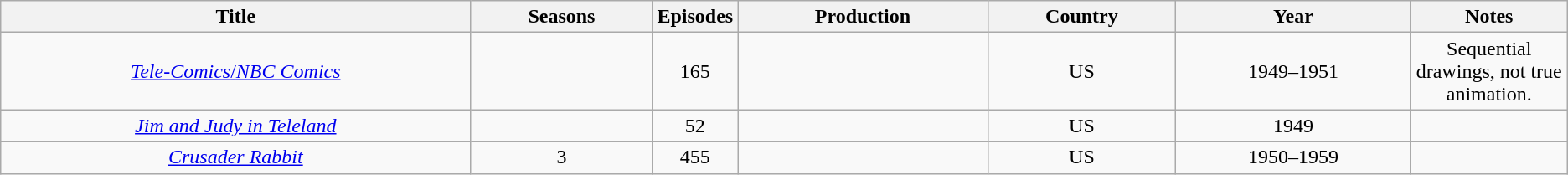<table class="wikitable sortable" style="text-align:center;">
<tr>
<th width=30%>Title</th>
<th>Seasons</th>
<th width=2%>Episodes</th>
<th>Production</th>
<th width=12%>Country</th>
<th width=15%>Year</th>
<th width=10%>Notes</th>
</tr>
<tr>
<td><a href='#'><em>Tele-Comics</em>/<em>NBC Comics</em></a></td>
<td></td>
<td>165</td>
<td></td>
<td>US</td>
<td>1949–1951</td>
<td>Sequential drawings, not true animation.</td>
</tr>
<tr>
<td><em><a href='#'>Jim and Judy in Teleland</a></em></td>
<td></td>
<td>52</td>
<td></td>
<td>US</td>
<td>1949</td>
<td></td>
</tr>
<tr>
<td><em><a href='#'>Crusader Rabbit</a></em></td>
<td>3</td>
<td>455</td>
<td></td>
<td>US</td>
<td>1950–1959</td>
<td></td>
</tr>
</table>
